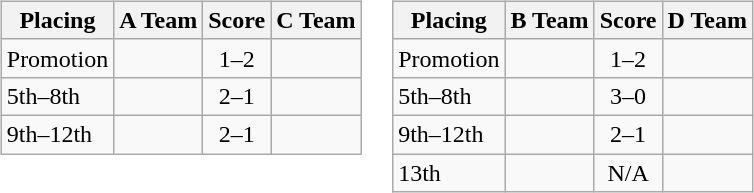<table>
<tr valign=top>
<td><br><table class=wikitable style="border:1px solid #AAAAAA;">
<tr>
<th>Placing</th>
<th>A Team</th>
<th>Score</th>
<th>C Team</th>
</tr>
<tr>
<td>Promotion</td>
<td></td>
<td align="center">1–2</td>
<td><strong></strong></td>
</tr>
<tr>
<td>5th–8th</td>
<td></td>
<td align="center">2–1</td>
<td></td>
</tr>
<tr>
<td>9th–12th</td>
<td></td>
<td align="center">2–1</td>
<td></td>
</tr>
</table>
</td>
<td><br><table class=wikitable style="border:1px solid #AAAAAA;">
<tr>
<th>Placing</th>
<th>B Team</th>
<th>Score</th>
<th>D Team</th>
</tr>
<tr>
<td>Promotion</td>
<td></td>
<td align="center">1–2</td>
<td><strong></strong></td>
</tr>
<tr>
<td>5th–8th</td>
<td></td>
<td align="center">3–0</td>
<td></td>
</tr>
<tr>
<td>9th–12th</td>
<td></td>
<td align="center">2–1</td>
<td></td>
</tr>
<tr>
<td>13th</td>
<td></td>
<td align="center">N/A</td>
<td></td>
</tr>
</table>
</td>
</tr>
</table>
